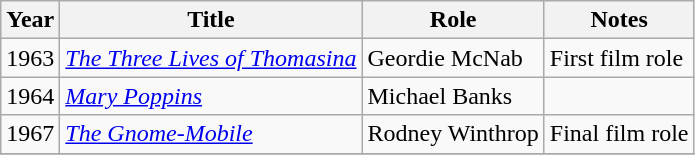<table class="wikitable">
<tr>
<th>Year</th>
<th>Title</th>
<th>Role</th>
<th>Notes</th>
</tr>
<tr>
<td>1963</td>
<td><em><a href='#'>The Three Lives of Thomasina</a></em></td>
<td>Geordie McNab</td>
<td>First film role</td>
</tr>
<tr>
<td>1964</td>
<td><em><a href='#'>Mary Poppins</a></em></td>
<td>Michael Banks</td>
<td></td>
</tr>
<tr>
<td>1967</td>
<td><em><a href='#'>The Gnome-Mobile</a></em></td>
<td>Rodney Winthrop</td>
<td>Final film role</td>
</tr>
<tr>
</tr>
</table>
